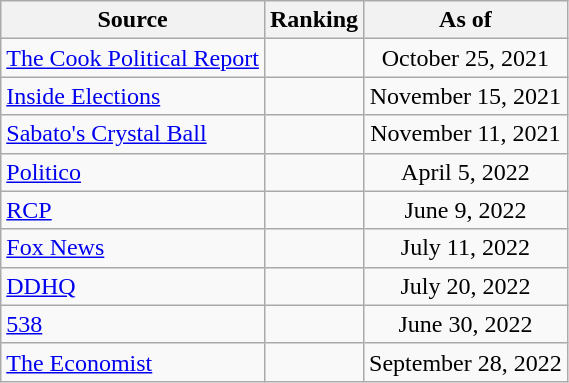<table class="wikitable" style="text-align:center">
<tr>
<th>Source</th>
<th>Ranking</th>
<th>As of</th>
</tr>
<tr>
<td align=left><a href='#'>The Cook Political Report</a></td>
<td></td>
<td>October 25, 2021</td>
</tr>
<tr>
<td align=left><a href='#'>Inside Elections</a></td>
<td></td>
<td>November 15, 2021</td>
</tr>
<tr>
<td align=left><a href='#'>Sabato's Crystal Ball</a></td>
<td></td>
<td>November 11, 2021</td>
</tr>
<tr>
<td align="left"><a href='#'>Politico</a></td>
<td></td>
<td>April 5, 2022</td>
</tr>
<tr>
<td align="left"><a href='#'>RCP</a></td>
<td></td>
<td>June 9, 2022</td>
</tr>
<tr>
<td align=left><a href='#'>Fox News</a></td>
<td></td>
<td>July 11, 2022</td>
</tr>
<tr>
<td align="left"><a href='#'>DDHQ</a></td>
<td></td>
<td>July 20, 2022</td>
</tr>
<tr>
<td align="left"><a href='#'>538</a></td>
<td></td>
<td>June 30, 2022</td>
</tr>
<tr>
<td align="left"><a href='#'>The Economist</a></td>
<td></td>
<td>September 28, 2022</td>
</tr>
</table>
